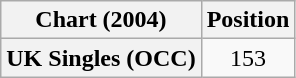<table class="wikitable plainrowheaders" style="text-align:center">
<tr>
<th scope="col">Chart (2004)</th>
<th scope="col">Position</th>
</tr>
<tr>
<th scope="row">UK Singles (OCC)</th>
<td>153</td>
</tr>
</table>
